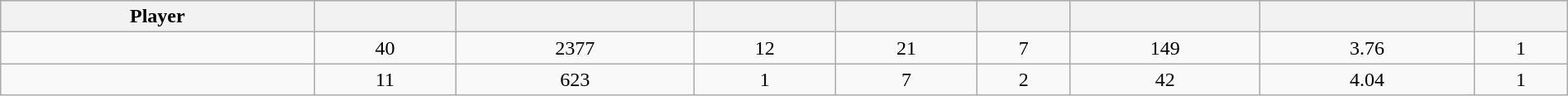<table class="wikitable sortable" style="width:100%;">
<tr style="text-align:center; background:#ddd;">
<th>Player</th>
<th></th>
<th></th>
<th></th>
<th></th>
<th></th>
<th></th>
<th></th>
<th></th>
</tr>
<tr align=center>
<td></td>
<td>40</td>
<td>2377</td>
<td>12</td>
<td>21</td>
<td>7</td>
<td>149</td>
<td>3.76</td>
<td>1</td>
</tr>
<tr align=center>
<td></td>
<td>11</td>
<td>623</td>
<td>1</td>
<td>7</td>
<td>2</td>
<td>42</td>
<td>4.04</td>
<td>1</td>
</tr>
</table>
